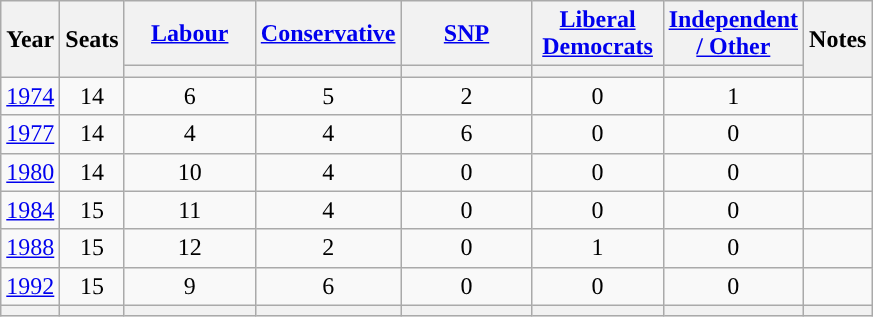<table class="wikitable" style=text-align:center>
<tr>
<th rowspan=2><strong>Year</strong></th>
<th rowspan=2><strong>Seats</strong></th>
<th width="80"><a href='#'><strong>Labour</strong></a></th>
<th width="80"><strong><a href='#'>Conservative</a></strong></th>
<th width="80"><strong><a href='#'>SNP</a></strong></th>
<th width="80"><a href='#'><strong>Liberal Democrats</strong></a></th>
<th width="80"><a href='#'><strong>Independent / Other</strong></a></th>
<th rowspan=2><strong>Notes</strong></th>
</tr>
<tr>
<th style="background-color: "></th>
<th style="background-color: "></th>
<th style="background-color: "></th>
<th style="background-color: "></th>
<th style="background-color: "></th>
</tr>
<tr>
<td><a href='#'>1974</a></td>
<td>14</td>
<td>6</td>
<td>5</td>
<td>2</td>
<td>0</td>
<td>1</td>
<td align=left></td>
</tr>
<tr>
<td><a href='#'>1977</a></td>
<td>14</td>
<td>4</td>
<td>4</td>
<td>6</td>
<td>0</td>
<td>0</td>
<td align=left></td>
</tr>
<tr>
<td><a href='#'>1980</a></td>
<td>14</td>
<td>10</td>
<td>4</td>
<td>0</td>
<td>0</td>
<td>0</td>
<td align=left></td>
</tr>
<tr>
<td><a href='#'>1984</a></td>
<td>15</td>
<td>11</td>
<td>4</td>
<td>0</td>
<td>0</td>
<td>0</td>
<td align=left></td>
</tr>
<tr>
<td><a href='#'>1988</a></td>
<td>15</td>
<td>12</td>
<td>2</td>
<td>0</td>
<td>1</td>
<td>0</td>
<td align=left></td>
</tr>
<tr>
<td><a href='#'>1992</a></td>
<td>15</td>
<td>9</td>
<td>6</td>
<td>0</td>
<td>0</td>
<td>0</td>
<td align=left></td>
</tr>
<tr>
<th></th>
<th></th>
<th style="background-color: "></th>
<th style="background-color: "></th>
<th style="background-color: "></th>
<th style="background-color: "></th>
<th style="background-color: "></th>
<th></th>
</tr>
</table>
